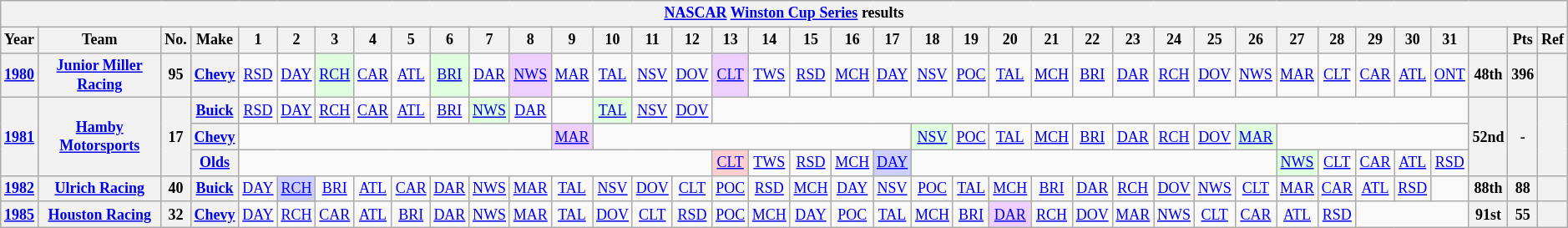<table class="wikitable" style="text-align:center; font-size:75%">
<tr>
<th colspan=42><a href='#'>NASCAR</a> <a href='#'>Winston Cup Series</a> results</th>
</tr>
<tr>
<th>Year</th>
<th>Team</th>
<th>No.</th>
<th>Make</th>
<th>1</th>
<th>2</th>
<th>3</th>
<th>4</th>
<th>5</th>
<th>6</th>
<th>7</th>
<th>8</th>
<th>9</th>
<th>10</th>
<th>11</th>
<th>12</th>
<th>13</th>
<th>14</th>
<th>15</th>
<th>16</th>
<th>17</th>
<th>18</th>
<th>19</th>
<th>20</th>
<th>21</th>
<th>22</th>
<th>23</th>
<th>24</th>
<th>25</th>
<th>26</th>
<th>27</th>
<th>28</th>
<th>29</th>
<th>30</th>
<th>31</th>
<th></th>
<th>Pts</th>
<th>Ref</th>
</tr>
<tr>
<th><a href='#'>1980</a></th>
<th><a href='#'>Junior Miller Racing</a></th>
<th>95</th>
<th><a href='#'>Chevy</a></th>
<td><a href='#'>RSD</a></td>
<td><a href='#'>DAY</a></td>
<td style="background:#DFFFDF;"><a href='#'>RCH</a><br></td>
<td><a href='#'>CAR</a></td>
<td><a href='#'>ATL</a></td>
<td style="background:#DFFFDF;"><a href='#'>BRI</a><br></td>
<td><a href='#'>DAR</a></td>
<td style="background:#EFCFFF;"><a href='#'>NWS</a><br></td>
<td><a href='#'>MAR</a></td>
<td><a href='#'>TAL</a></td>
<td><a href='#'>NSV</a></td>
<td><a href='#'>DOV</a></td>
<td style="background:#EFCFFF;"><a href='#'>CLT</a><br></td>
<td><a href='#'>TWS</a></td>
<td><a href='#'>RSD</a></td>
<td><a href='#'>MCH</a></td>
<td><a href='#'>DAY</a></td>
<td><a href='#'>NSV</a></td>
<td><a href='#'>POC</a></td>
<td><a href='#'>TAL</a></td>
<td><a href='#'>MCH</a></td>
<td><a href='#'>BRI</a></td>
<td><a href='#'>DAR</a></td>
<td><a href='#'>RCH</a></td>
<td><a href='#'>DOV</a></td>
<td><a href='#'>NWS</a></td>
<td><a href='#'>MAR</a></td>
<td><a href='#'>CLT</a></td>
<td><a href='#'>CAR</a></td>
<td><a href='#'>ATL</a></td>
<td><a href='#'>ONT</a></td>
<th>48th</th>
<th>396</th>
<th></th>
</tr>
<tr>
<th rowspan=3><a href='#'>1981</a></th>
<th rowspan=3><a href='#'>Hamby Motorsports</a></th>
<th rowspan=3>17</th>
<th><a href='#'>Buick</a></th>
<td><a href='#'>RSD</a></td>
<td><a href='#'>DAY</a></td>
<td><a href='#'>RCH</a></td>
<td><a href='#'>CAR</a></td>
<td><a href='#'>ATL</a></td>
<td><a href='#'>BRI</a></td>
<td style="background:#DFFFDF;"><a href='#'>NWS</a><br></td>
<td><a href='#'>DAR</a></td>
<td></td>
<td style="background:#DFFFDF;"><a href='#'>TAL</a><br></td>
<td><a href='#'>NSV</a></td>
<td><a href='#'>DOV</a></td>
<td colspan=19></td>
<th rowspan=3>52nd</th>
<th rowspan=3>-</th>
<th rowspan=3></th>
</tr>
<tr>
<th><a href='#'>Chevy</a></th>
<td colspan=8></td>
<td style="background:#EFCFFF;"><a href='#'>MAR</a><br></td>
<td colspan=8></td>
<td style="background:#DFFFDF;"><a href='#'>NSV</a><br></td>
<td><a href='#'>POC</a></td>
<td><a href='#'>TAL</a></td>
<td><a href='#'>MCH</a></td>
<td><a href='#'>BRI</a></td>
<td><a href='#'>DAR</a></td>
<td><a href='#'>RCH</a></td>
<td><a href='#'>DOV</a></td>
<td style="background:#DFFFDF;"><a href='#'>MAR</a><br></td>
<td colspan=5></td>
</tr>
<tr>
<th><a href='#'>Olds</a></th>
<td colspan=12></td>
<td style="background:#FFCFCF;"><a href='#'>CLT</a><br></td>
<td><a href='#'>TWS</a></td>
<td><a href='#'>RSD</a></td>
<td><a href='#'>MCH</a></td>
<td style="background:#CFCFFF;"><a href='#'>DAY</a><br></td>
<td colspan=9></td>
<td style="background:#DFFFDF;"><a href='#'>NWS</a><br></td>
<td><a href='#'>CLT</a></td>
<td><a href='#'>CAR</a></td>
<td><a href='#'>ATL</a></td>
<td><a href='#'>RSD</a></td>
</tr>
<tr>
<th><a href='#'>1982</a></th>
<th><a href='#'>Ulrich Racing</a></th>
<th>40</th>
<th><a href='#'>Buick</a></th>
<td><a href='#'>DAY</a></td>
<td style="background:#CFCFFF;"><a href='#'>RCH</a><br></td>
<td><a href='#'>BRI</a></td>
<td><a href='#'>ATL</a></td>
<td><a href='#'>CAR</a></td>
<td><a href='#'>DAR</a></td>
<td><a href='#'>NWS</a></td>
<td><a href='#'>MAR</a></td>
<td><a href='#'>TAL</a></td>
<td><a href='#'>NSV</a></td>
<td><a href='#'>DOV</a></td>
<td><a href='#'>CLT</a></td>
<td><a href='#'>POC</a></td>
<td><a href='#'>RSD</a></td>
<td><a href='#'>MCH</a></td>
<td><a href='#'>DAY</a></td>
<td><a href='#'>NSV</a></td>
<td><a href='#'>POC</a></td>
<td><a href='#'>TAL</a></td>
<td><a href='#'>MCH</a></td>
<td><a href='#'>BRI</a></td>
<td><a href='#'>DAR</a></td>
<td><a href='#'>RCH</a></td>
<td><a href='#'>DOV</a></td>
<td><a href='#'>NWS</a></td>
<td><a href='#'>CLT</a></td>
<td><a href='#'>MAR</a></td>
<td><a href='#'>CAR</a></td>
<td><a href='#'>ATL</a></td>
<td><a href='#'>RSD</a></td>
<td></td>
<th>88th</th>
<th>88</th>
<th></th>
</tr>
<tr>
<th><a href='#'>1985</a></th>
<th><a href='#'>Houston Racing</a></th>
<th>32</th>
<th><a href='#'>Chevy</a></th>
<td><a href='#'>DAY</a></td>
<td><a href='#'>RCH</a></td>
<td><a href='#'>CAR</a></td>
<td><a href='#'>ATL</a></td>
<td><a href='#'>BRI</a></td>
<td><a href='#'>DAR</a></td>
<td><a href='#'>NWS</a></td>
<td><a href='#'>MAR</a></td>
<td><a href='#'>TAL</a></td>
<td><a href='#'>DOV</a></td>
<td><a href='#'>CLT</a></td>
<td><a href='#'>RSD</a></td>
<td><a href='#'>POC</a></td>
<td><a href='#'>MCH</a></td>
<td><a href='#'>DAY</a></td>
<td><a href='#'>POC</a></td>
<td><a href='#'>TAL</a></td>
<td><a href='#'>MCH</a></td>
<td><a href='#'>BRI</a></td>
<td style="background:#EFCFFF;"><a href='#'>DAR</a><br></td>
<td><a href='#'>RCH</a></td>
<td><a href='#'>DOV</a></td>
<td><a href='#'>MAR</a></td>
<td><a href='#'>NWS</a></td>
<td><a href='#'>CLT</a></td>
<td><a href='#'>CAR</a></td>
<td><a href='#'>ATL</a></td>
<td><a href='#'>RSD</a></td>
<td colspan=3></td>
<th>91st</th>
<th>55</th>
<th></th>
</tr>
</table>
